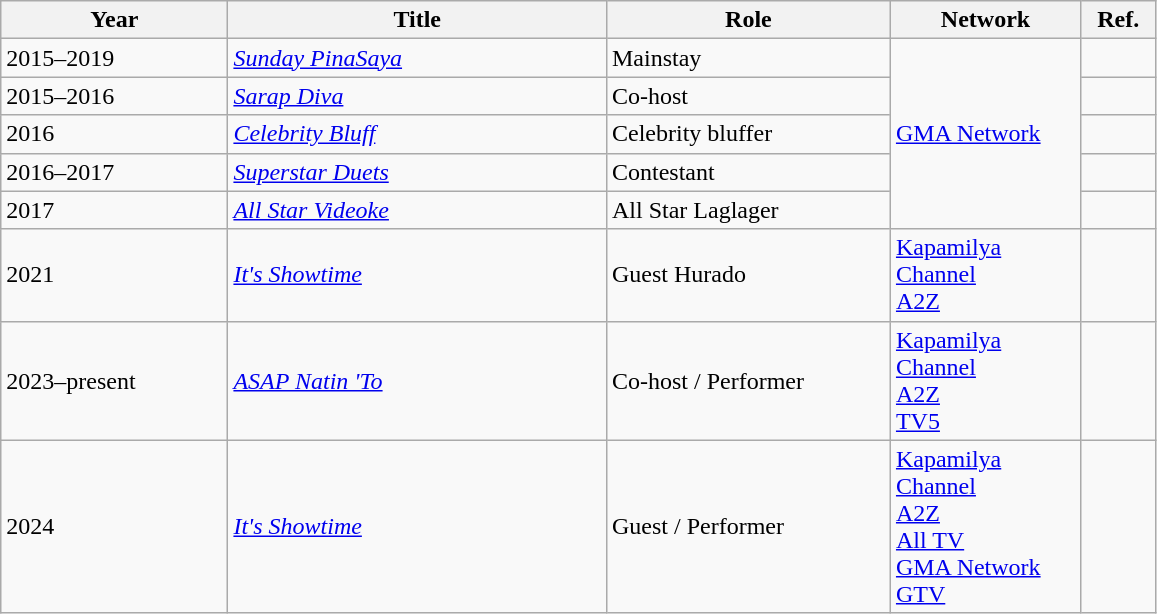<table class="wikitable sortable" style="width:61%">
<tr>
<th scope="col" width="12%" style="white-space: nowrap;">Year</th>
<th scope="col" width="20%" style="white-space: nowrap;">Title</th>
<th scope="col" width="15%" style="white-space: nowrap;">Role</th>
<th scope="col" width="10%" style="white-space: nowrap;">Network</th>
<th scope="col" width="3%" style="white-space: nowrap;">Ref.</th>
</tr>
<tr>
<td>2015–2019</td>
<td><em><a href='#'>Sunday PinaSaya</a></em></td>
<td>Mainstay</td>
<td rowspan="5"><a href='#'>GMA Network</a></td>
<td></td>
</tr>
<tr>
<td>2015–2016</td>
<td><em><a href='#'>Sarap Diva</a></em></td>
<td>Co-host</td>
<td></td>
</tr>
<tr>
<td>2016</td>
<td><em><a href='#'>Celebrity Bluff</a></em></td>
<td>Celebrity bluffer</td>
<td></td>
</tr>
<tr>
<td>2016–2017</td>
<td><em><a href='#'>Superstar Duets</a></em></td>
<td>Contestant</td>
<td></td>
</tr>
<tr>
<td>2017</td>
<td><em><a href='#'>All Star Videoke</a></em></td>
<td>All Star Laglager</td>
<td></td>
</tr>
<tr>
<td>2021</td>
<td><em> <a href='#'>It's Showtime</a></em></td>
<td>Guest Hurado</td>
<td><a href='#'>Kapamilya Channel</a> <br> <a href='#'>A2Z</a></td>
<td></td>
</tr>
<tr>
<td>2023–present</td>
<td><em><a href='#'>ASAP Natin 'To</a></em></td>
<td>Co-host / Performer</td>
<td><a href='#'>Kapamilya Channel</a> <br> <a href='#'>A2Z</a> <br> <a href='#'>TV5</a></td>
<td></td>
</tr>
<tr>
<td>2024</td>
<td><em> <a href='#'>It's Showtime</a></em></td>
<td>Guest / Performer</td>
<td><a href='#'>Kapamilya Channel</a> <br> <a href='#'>A2Z</a> <br> <a href='#'>All TV</a> <br> <a href='#'>GMA Network</a> <br> <a href='#'>GTV</a></td>
<td></td>
</tr>
</table>
